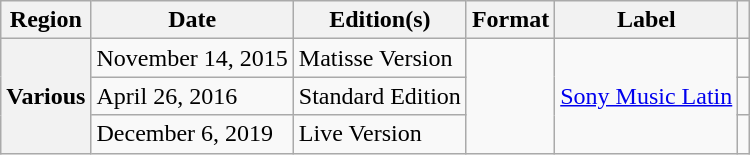<table class="wikitable plainrowheaders">
<tr>
<th scope="col">Region</th>
<th scope="col">Date</th>
<th scope="col">Edition(s)</th>
<th scope="col">Format</th>
<th scope="col">Label</th>
<th scope="col"></th>
</tr>
<tr>
<th rowspan="3" scope="row">Various</th>
<td>November 14, 2015</td>
<td>Matisse Version</td>
<td rowspan="3"></td>
<td rowspan="3"><a href='#'>Sony Music Latin</a></td>
<td></td>
</tr>
<tr>
<td>April 26, 2016</td>
<td>Standard Edition</td>
<td></td>
</tr>
<tr>
<td>December 6, 2019</td>
<td>Live Version</td>
<td></td>
</tr>
</table>
